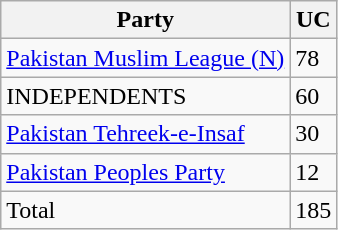<table class="wikitable">
<tr>
<th>Party</th>
<th>UC</th>
</tr>
<tr>
<td> <a href='#'>Pakistan Muslim League (N)</a></td>
<td>78</td>
</tr>
<tr>
<td>INDEPENDENTS</td>
<td>60</td>
</tr>
<tr>
<td> <a href='#'>Pakistan Tehreek-e-Insaf</a></td>
<td>30</td>
</tr>
<tr>
<td> <a href='#'>Pakistan Peoples Party</a></td>
<td>12</td>
</tr>
<tr>
<td>Total</td>
<td>185</td>
</tr>
</table>
